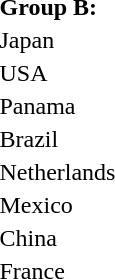<table>
<tr>
<th style="width:12em;text-align:left;">Group B:</th>
</tr>
<tr>
<td>Japan</td>
</tr>
<tr>
<td>USA</td>
</tr>
<tr>
<td>Panama</td>
</tr>
<tr>
<td>Brazil</td>
</tr>
<tr>
<td>Netherlands</td>
</tr>
<tr>
<td>Mexico</td>
</tr>
<tr>
<td>China</td>
</tr>
<tr>
<td>France</td>
</tr>
</table>
